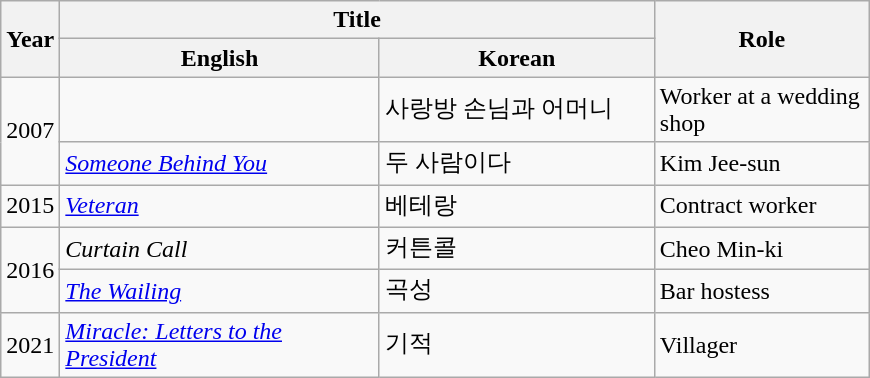<table class="wikitable sortable plainrowheaders">
<tr>
<th scope="col" rowspan="2">Year</th>
<th scope="col" colspan="2">Title</th>
<th scope="col" rowspan="2" style="width:8.5em;">Role</th>
</tr>
<tr>
<th scope="col" style="width:12.85em;">English</th>
<th scope="col" style="width:11em;">Korean</th>
</tr>
<tr>
<td rowspan="2">2007</td>
<td><em></em></td>
<td>사랑방 손님과 어머니</td>
<td>Worker at a wedding shop</td>
</tr>
<tr>
<td><em><a href='#'>Someone Behind You</a></em></td>
<td>두 사람이다</td>
<td>Kim Jee-sun</td>
</tr>
<tr>
<td scope="row">2015</td>
<td><em><a href='#'>Veteran</a></em></td>
<td>베테랑</td>
<td>Contract worker</td>
</tr>
<tr>
<td rowspan="2">2016</td>
<td><em>Curtain Call</em></td>
<td>커튼콜</td>
<td>Cheo Min-ki</td>
</tr>
<tr>
<td><em><a href='#'>The Wailing</a></em></td>
<td>곡성</td>
<td>Bar hostess</td>
</tr>
<tr>
<td scope="row">2021</td>
<td><em><a href='#'>Miracle: Letters to the President</a></em></td>
<td>기적</td>
<td>Villager</td>
</tr>
</table>
